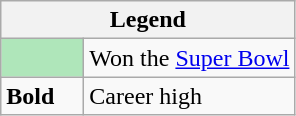<table class="wikitable">
<tr>
<th colspan="2">Legend</th>
</tr>
<tr>
<td style="background:#afe6ba; width:3em;"></td>
<td>Won the <a href='#'>Super Bowl</a></td>
</tr>
<tr>
<td><strong>Bold</strong></td>
<td>Career high</td>
</tr>
</table>
